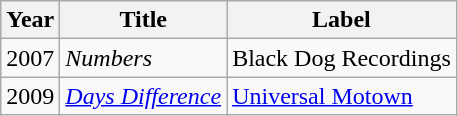<table class="wikitable" border="1">
<tr>
<th>Year</th>
<th>Title</th>
<th>Label</th>
</tr>
<tr>
<td>2007</td>
<td><em>Numbers</em></td>
<td>Black Dog Recordings</td>
</tr>
<tr>
<td>2009</td>
<td><em><a href='#'>Days Difference</a></em></td>
<td><a href='#'>Universal Motown</a></td>
</tr>
</table>
